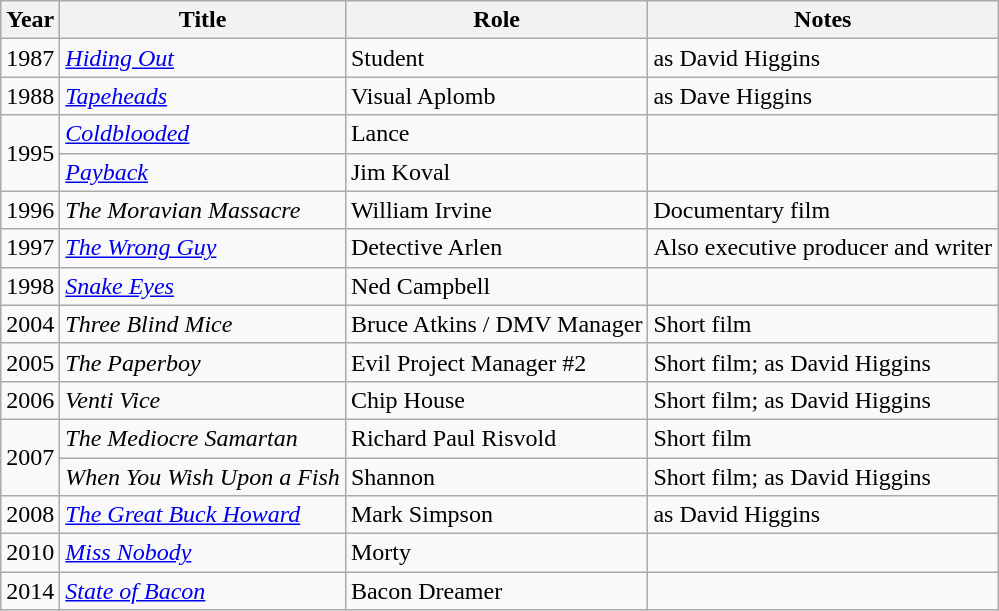<table class="wikitable">
<tr>
<th>Year</th>
<th>Title</th>
<th>Role</th>
<th>Notes</th>
</tr>
<tr>
<td>1987</td>
<td><em><a href='#'>Hiding Out</a></em></td>
<td>Student</td>
<td>as David Higgins</td>
</tr>
<tr>
<td>1988</td>
<td><em><a href='#'>Tapeheads</a></em></td>
<td>Visual Aplomb</td>
<td>as Dave Higgins</td>
</tr>
<tr>
<td rowspan="2">1995</td>
<td><em><a href='#'>Coldblooded</a></em></td>
<td>Lance</td>
<td></td>
</tr>
<tr>
<td><em><a href='#'>Payback</a></em></td>
<td>Jim Koval</td>
<td></td>
</tr>
<tr>
<td>1996</td>
<td><em>The Moravian Massacre</em></td>
<td>William Irvine</td>
<td>Documentary film</td>
</tr>
<tr>
<td>1997</td>
<td><em><a href='#'>The Wrong Guy</a></em></td>
<td>Detective Arlen</td>
<td>Also executive producer and writer</td>
</tr>
<tr>
<td>1998</td>
<td><em><a href='#'>Snake Eyes</a></em></td>
<td>Ned Campbell</td>
<td></td>
</tr>
<tr>
<td>2004</td>
<td><em>Three Blind Mice</em></td>
<td>Bruce Atkins / DMV Manager</td>
<td>Short film</td>
</tr>
<tr>
<td>2005</td>
<td><em>The Paperboy</em></td>
<td>Evil Project Manager #2</td>
<td>Short film; as David Higgins</td>
</tr>
<tr>
<td>2006</td>
<td><em>Venti Vice</em></td>
<td>Chip House</td>
<td>Short film; as David Higgins</td>
</tr>
<tr>
<td rowspan="2">2007</td>
<td><em>The Mediocre Samartan</em></td>
<td>Richard Paul Risvold</td>
<td>Short film</td>
</tr>
<tr>
<td><em>When You Wish Upon a Fish</em></td>
<td>Shannon</td>
<td>Short film; as David Higgins</td>
</tr>
<tr>
<td>2008</td>
<td><em><a href='#'>The Great Buck Howard</a></em></td>
<td>Mark Simpson</td>
<td>as David Higgins</td>
</tr>
<tr>
<td>2010</td>
<td><em><a href='#'>Miss Nobody</a></em></td>
<td>Morty</td>
<td></td>
</tr>
<tr>
<td>2014</td>
<td><em><a href='#'>State of Bacon</a></em></td>
<td>Bacon Dreamer</td>
<td></td>
</tr>
</table>
